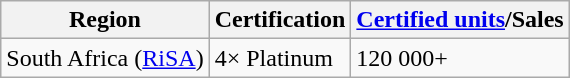<table class="wikitable">
<tr>
<th>Region</th>
<th>Certification</th>
<th><a href='#'>Certified units</a>/Sales</th>
</tr>
<tr>
<td>South Africa (<a href='#'>RiSA</a>)</td>
<td>4× Platinum</td>
<td>120 000+</td>
</tr>
</table>
